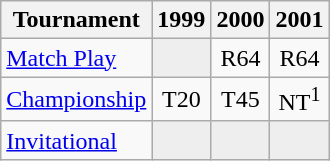<table class="wikitable" style="text-align:center;">
<tr>
<th>Tournament</th>
<th>1999</th>
<th>2000</th>
<th>2001</th>
</tr>
<tr>
<td align="left"><a href='#'>Match Play</a></td>
<td style="background:#eeeeee;"></td>
<td>R64</td>
<td>R64</td>
</tr>
<tr>
<td align="left"><a href='#'>Championship</a></td>
<td>T20</td>
<td>T45</td>
<td>NT<sup>1</sup></td>
</tr>
<tr>
<td align="left"><a href='#'>Invitational</a></td>
<td style="background:#eeeeee;"></td>
<td style="background:#eeeeee;"></td>
<td style="background:#eeeeee;"></td>
</tr>
</table>
